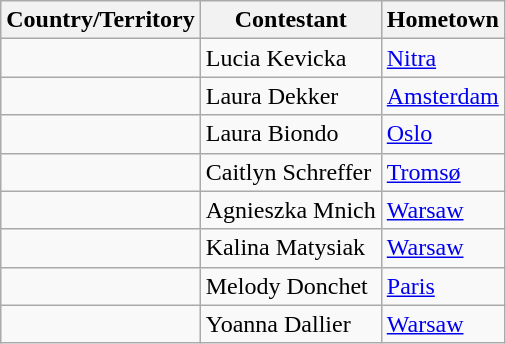<table class="wikitable sortable">
<tr>
<th>Country/Territory</th>
<th>Contestant</th>
<th>Hometown</th>
</tr>
<tr>
<td><strong></strong></td>
<td>Lucia Kevicka</td>
<td><a href='#'>Nitra</a></td>
</tr>
<tr>
<td><strong></strong></td>
<td>Laura Dekker </td>
<td><a href='#'>Amsterdam</a></td>
</tr>
<tr>
<td><strong></strong></td>
<td>Laura Biondo</td>
<td><a href='#'>Oslo</a></td>
</tr>
<tr>
<td><strong></strong></td>
<td>Caitlyn Schreffer</td>
<td><a href='#'>Tromsø</a></td>
</tr>
<tr>
<td><strong></strong></td>
<td>Agnieszka Mnich</td>
<td><a href='#'>Warsaw</a></td>
</tr>
<tr>
<td><strong></strong></td>
<td>Kalina Matysiak</td>
<td><a href='#'>Warsaw</a></td>
</tr>
<tr>
<td><strong></strong></td>
<td>Melody Donchet </td>
<td><a href='#'>Paris</a></td>
</tr>
<tr>
<td><strong></strong></td>
<td>Yoanna Dallier</td>
<td><a href='#'>Warsaw</a></td>
</tr>
</table>
